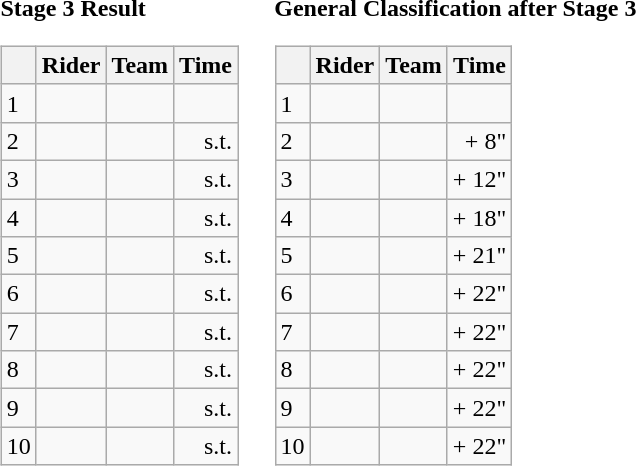<table>
<tr>
<td><strong>Stage 3 Result</strong><br><table class="wikitable">
<tr>
<th></th>
<th>Rider</th>
<th>Team</th>
<th>Time</th>
</tr>
<tr>
<td>1</td>
<td></td>
<td></td>
<td align="right"></td>
</tr>
<tr>
<td>2</td>
<td></td>
<td></td>
<td align="right">s.t.</td>
</tr>
<tr>
<td>3</td>
<td></td>
<td></td>
<td align="right">s.t.</td>
</tr>
<tr>
<td>4</td>
<td></td>
<td></td>
<td align="right">s.t.</td>
</tr>
<tr>
<td>5</td>
<td></td>
<td></td>
<td align="right">s.t.</td>
</tr>
<tr>
<td>6</td>
<td></td>
<td></td>
<td align="right">s.t.</td>
</tr>
<tr>
<td>7</td>
<td> </td>
<td></td>
<td align="right">s.t.</td>
</tr>
<tr>
<td>8</td>
<td></td>
<td></td>
<td align="right">s.t.</td>
</tr>
<tr>
<td>9</td>
<td></td>
<td></td>
<td align="right">s.t.</td>
</tr>
<tr>
<td>10</td>
<td></td>
<td></td>
<td align="right">s.t.</td>
</tr>
</table>
</td>
<td></td>
<td><strong>General Classification after Stage 3</strong><br><table class="wikitable">
<tr>
<th></th>
<th>Rider</th>
<th>Team</th>
<th>Time</th>
</tr>
<tr>
<td>1</td>
<td> </td>
<td></td>
<td align="right"></td>
</tr>
<tr>
<td>2</td>
<td></td>
<td></td>
<td align="right">+ 8"</td>
</tr>
<tr>
<td>3</td>
<td></td>
<td></td>
<td align="right">+ 12"</td>
</tr>
<tr>
<td>4</td>
<td></td>
<td></td>
<td align="right">+ 18"</td>
</tr>
<tr>
<td>5</td>
<td></td>
<td></td>
<td align="right">+ 21"</td>
</tr>
<tr>
<td>6</td>
<td></td>
<td></td>
<td align="right">+ 22"</td>
</tr>
<tr>
<td>7</td>
<td></td>
<td></td>
<td align="right">+ 22"</td>
</tr>
<tr>
<td>8</td>
<td></td>
<td></td>
<td align="right">+ 22"</td>
</tr>
<tr>
<td>9</td>
<td></td>
<td></td>
<td align="right">+ 22"</td>
</tr>
<tr>
<td>10</td>
<td></td>
<td></td>
<td align="right">+ 22"</td>
</tr>
</table>
</td>
</tr>
</table>
